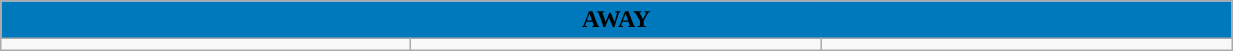<table class="wikitable collapsible collapsed" style="width:65%">
<tr>
<th colspan=6 ! style="color:black; background:#0079BC">AWAY</th>
</tr>
<tr>
<td></td>
<td></td>
<td></td>
</tr>
</table>
